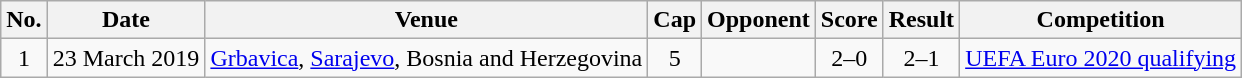<table class="wikitable sortable">
<tr>
<th scope=col>No.</th>
<th scope=col>Date</th>
<th scope=col>Venue</th>
<th scope=col>Cap</th>
<th scope=col>Opponent</th>
<th scope=col>Score</th>
<th scope=col>Result</th>
<th scope=col>Competition</th>
</tr>
<tr>
<td align=center>1</td>
<td>23 March 2019</td>
<td><a href='#'>Grbavica</a>, <a href='#'>Sarajevo</a>, Bosnia and Herzegovina</td>
<td align=center>5</td>
<td></td>
<td align=center>2–0</td>
<td align=center>2–1</td>
<td><a href='#'>UEFA Euro 2020 qualifying</a></td>
</tr>
</table>
